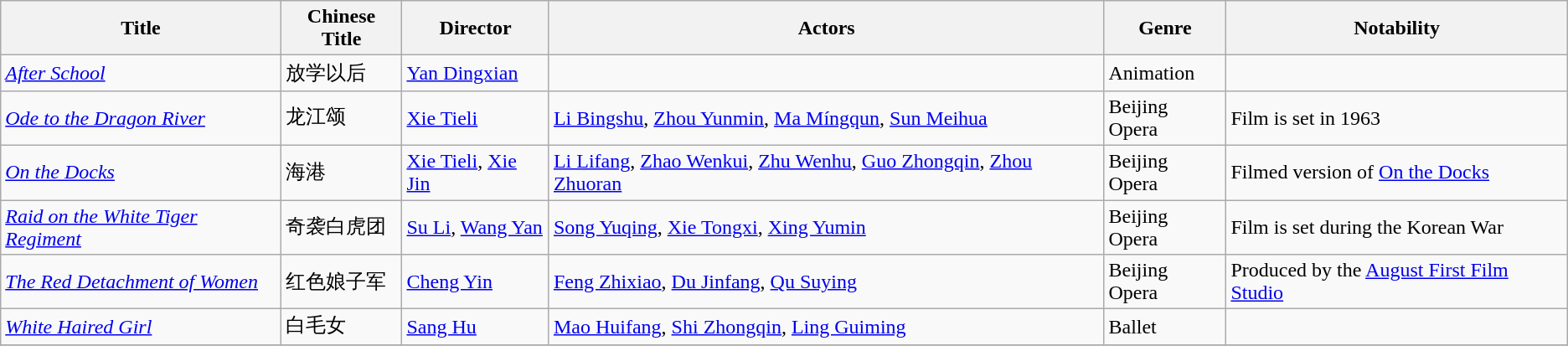<table class="wikitable">
<tr>
<th>Title</th>
<th>Chinese Title</th>
<th>Director</th>
<th>Actors</th>
<th>Genre</th>
<th>Notability</th>
</tr>
<tr>
<td><em><a href='#'>After School</a></em></td>
<td>放学以后</td>
<td><a href='#'>Yan Dingxian</a></td>
<td></td>
<td>Animation</td>
<td></td>
</tr>
<tr>
<td><em><a href='#'>Ode to the Dragon River</a></em></td>
<td>龙江颂</td>
<td><a href='#'>Xie Tieli</a></td>
<td><a href='#'>Li Bingshu</a>, <a href='#'>Zhou Yunmin</a>, <a href='#'>Ma Míngqun</a>, <a href='#'>Sun Meihua</a></td>
<td>Beijing Opera</td>
<td>Film is set in 1963</td>
</tr>
<tr>
<td><em><a href='#'>On the Docks</a></em></td>
<td>海港</td>
<td><a href='#'>Xie Tieli</a>, <a href='#'>Xie Jin</a></td>
<td><a href='#'>Li Lifang</a>, <a href='#'>Zhao Wenkui</a>, <a href='#'>Zhu Wenhu</a>, <a href='#'>Guo Zhongqin</a>, <a href='#'>Zhou Zhuoran</a></td>
<td>Beijing Opera</td>
<td>Filmed version of <a href='#'>On the Docks</a></td>
</tr>
<tr>
<td><em><a href='#'>Raid on the White Tiger Regiment</a></em></td>
<td>奇袭白虎团</td>
<td><a href='#'>Su Li</a>, <a href='#'>Wang Yan</a></td>
<td><a href='#'>Song Yuqing</a>, <a href='#'>Xie Tongxi</a>, <a href='#'>Xing Yumin</a></td>
<td>Beijing Opera</td>
<td>Film is set during the Korean War</td>
</tr>
<tr>
<td><em><a href='#'>The Red Detachment of Women</a></em></td>
<td>红色娘子军</td>
<td><a href='#'>Cheng Yin</a></td>
<td><a href='#'>Feng Zhixiao</a>, <a href='#'>Du Jinfang</a>, <a href='#'>Qu Suying</a></td>
<td>Beijing Opera</td>
<td>Produced by the <a href='#'>August First Film Studio</a></td>
</tr>
<tr>
<td><em><a href='#'>White Haired Girl</a></em></td>
<td>白毛女</td>
<td><a href='#'>Sang Hu</a></td>
<td><a href='#'>Mao Huifang</a>, <a href='#'>Shi Zhongqin</a>, <a href='#'>Ling Guiming</a></td>
<td>Ballet</td>
<td></td>
</tr>
<tr>
</tr>
</table>
